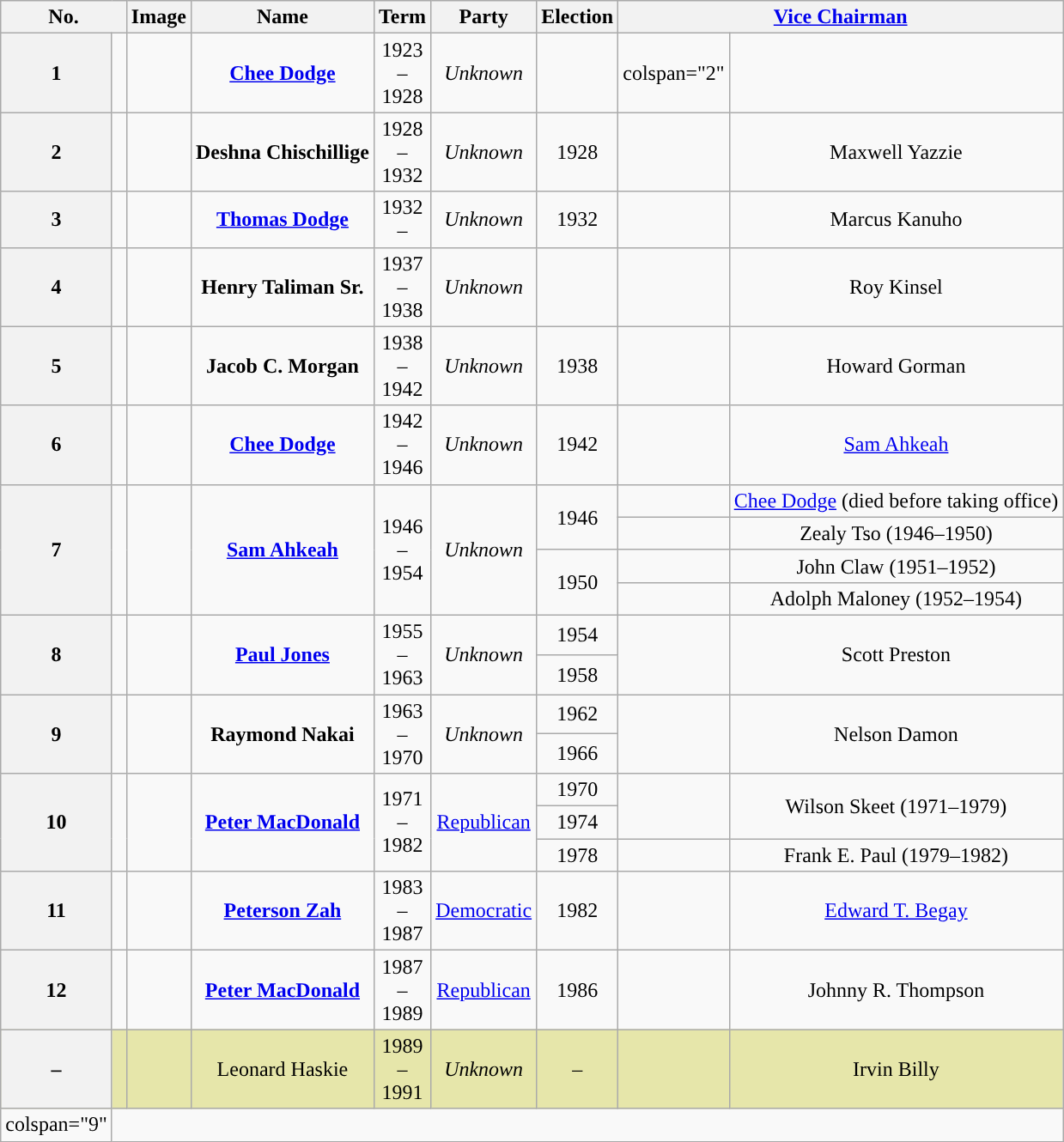<table class="wikitable" style="text-align:center;">
<tr>
<th colspan="2">No.</th>
<th>Image</th>
<th>Name</th>
<th>Term</th>
<th>Party</th>
<th>Election</th>
<th colspan="2"><a href='#'>Vice Chairman</a></th>
</tr>
<tr>
<th>1</th>
<td></td>
<td></td>
<td><strong><a href='#'>Chee Dodge</a></strong><br></td>
<td>1923<br>–<br>1928</td>
<td><em>Unknown</em></td>
<td></td>
<td>colspan="2" </td>
</tr>
<tr>
<th>2</th>
<td></td>
<td></td>
<td><strong>Deshna Chischillige</strong><br></td>
<td>1928<br>–<br>1932</td>
<td><em>Unknown</em></td>
<td>1928</td>
<td></td>
<td>Maxwell Yazzie</td>
</tr>
<tr>
<th>3</th>
<td> </td>
<td></td>
<td><strong><a href='#'>Thomas Dodge</a></strong><br></td>
<td>1932<br>–<br></td>
<td><em>Unknown</em></td>
<td>1932</td>
<td></td>
<td>Marcus Kanuho</td>
</tr>
<tr>
<th>4</th>
<td></td>
<td></td>
<td><strong>Henry Taliman Sr.</strong><br></td>
<td>1937<br>–<br>1938</td>
<td><em>Unknown</em></td>
<td></td>
<td></td>
<td>Roy Kinsel</td>
</tr>
<tr>
<th>5</th>
<td></td>
<td></td>
<td><strong>Jacob C. Morgan</strong><br></td>
<td>1938<br>–<br>1942</td>
<td><em>Unknown</em></td>
<td>1938</td>
<td></td>
<td>Howard Gorman</td>
</tr>
<tr>
<th>6</th>
<td></td>
<td></td>
<td><strong><a href='#'>Chee Dodge</a></strong><br></td>
<td>1942<br>–<br>1946</td>
<td><em>Unknown</em></td>
<td>1942</td>
<td></td>
<td><a href='#'>Sam Ahkeah</a></td>
</tr>
<tr>
<th rowspan="4">7</th>
<td rowspan="4"> </td>
<td rowspan="4"></td>
<td rowspan="4"><strong><a href='#'>Sam Ahkeah</a></strong><br></td>
<td rowspan="4">1946<br>–<br>1954</td>
<td rowspan="4"><em>Unknown</em></td>
<td rowspan="2">1946</td>
<td></td>
<td><a href='#'>Chee Dodge</a> (died before taking office)</td>
</tr>
<tr>
<td></td>
<td>Zealy Tso (1946–1950)</td>
</tr>
<tr>
<td rowspan="2">1950</td>
<td></td>
<td>John Claw (1951–1952)</td>
</tr>
<tr>
<td></td>
<td>Adolph Maloney (1952–1954)</td>
</tr>
<tr>
<th rowspan="2">8</th>
<td rowspan="2"> </td>
<td rowspan="2"></td>
<td rowspan="2"><strong><a href='#'>Paul Jones</a></strong><br></td>
<td rowspan="2">1955<br>–<br>1963</td>
<td rowspan="2"><em>Unknown</em></td>
<td>1954</td>
<td rowspan="2"> </td>
<td rowspan="2">Scott Preston</td>
</tr>
<tr>
<td>1958</td>
</tr>
<tr>
<th rowspan="2">9</th>
<td rowspan="2"> </td>
<td rowspan="2"></td>
<td rowspan="2"><strong>Raymond Nakai</strong><br></td>
<td rowspan="2">1963<br>–<br>1970</td>
<td rowspan="2"><em>Unknown</em></td>
<td>1962</td>
<td rowspan="2"> </td>
<td rowspan="2">Nelson Damon</td>
</tr>
<tr>
<td>1966</td>
</tr>
<tr>
<th rowspan="3">10</th>
<td rowspan="3" style="background-color:"> </td>
<td rowspan="3"></td>
<td rowspan="3"><strong><a href='#'>Peter MacDonald</a></strong><br></td>
<td rowspan="3">1971<br>–<br>1982</td>
<td rowspan="3"><a href='#'>Republican</a></td>
<td>1970</td>
<td rowspan="2"> </td>
<td rowspan="2">Wilson Skeet (1971–1979)</td>
</tr>
<tr>
<td>1974</td>
</tr>
<tr>
<td>1978</td>
<td> </td>
<td>Frank E. Paul (1979–1982)</td>
</tr>
<tr>
<th>11</th>
<td style="background-color:"> </td>
<td></td>
<td><strong><a href='#'>Peterson Zah</a></strong><br></td>
<td>1983<br>–<br>1987</td>
<td><a href='#'>Democratic</a></td>
<td>1982</td>
<td></td>
<td><a href='#'>Edward T. Begay</a></td>
</tr>
<tr>
<th>12</th>
<td style="background-color:"> </td>
<td></td>
<td><strong><a href='#'>Peter MacDonald</a></strong><br></td>
<td>1987<br>–<br>1989</td>
<td><a href='#'>Republican</a></td>
<td>1986</td>
<td></td>
<td>Johnny R. Thompson</td>
</tr>
<tr style="background:#e6e6aa;">
<th>–</th>
<td></td>
<td></td>
<td>Leonard Haskie<br></td>
<td>1989<br>–<br>1991</td>
<td><em>Unknown</em></td>
<td>–</td>
<td></td>
<td>Irvin Billy</td>
</tr>
<tr>
<td>colspan="9" </td>
</tr>
</table>
